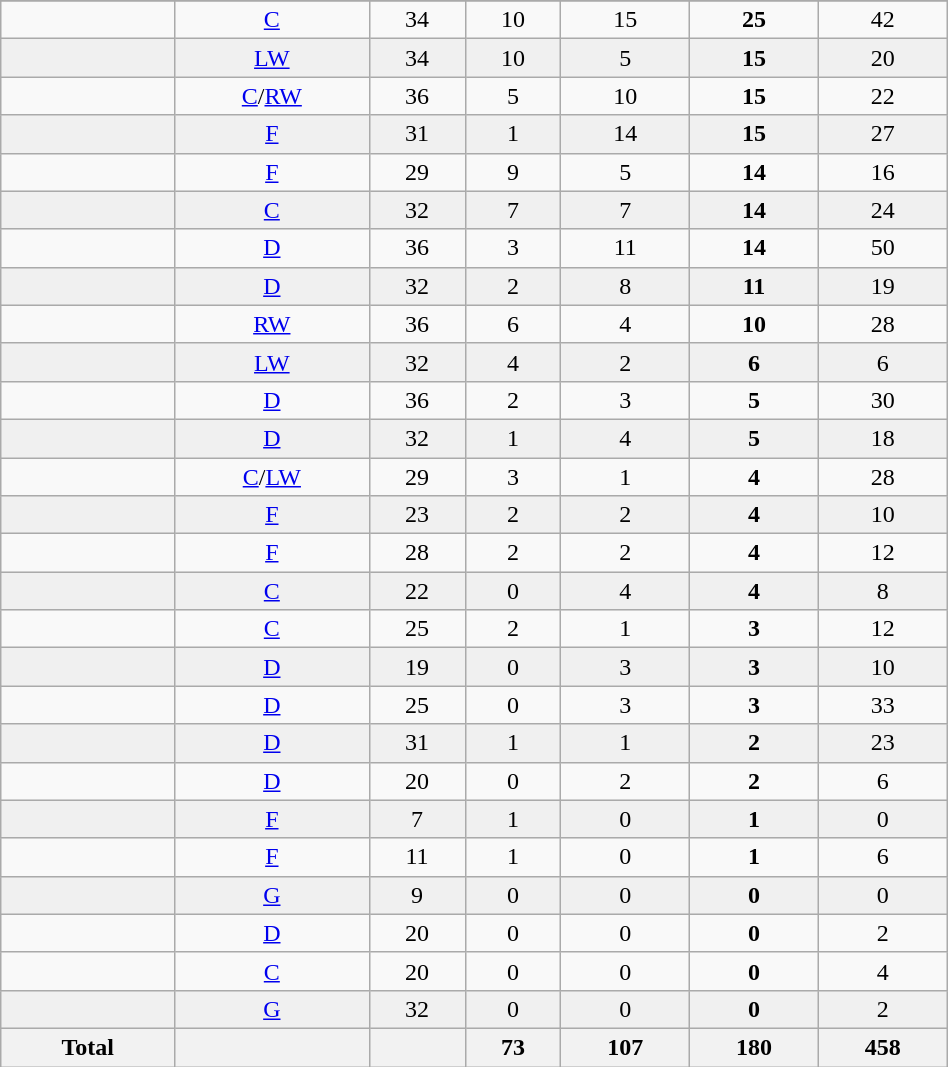<table class="wikitable sortable" width ="50%">
<tr align="center">
</tr>
<tr align="center" bgcolor="">
<td></td>
<td><a href='#'>C</a></td>
<td>34</td>
<td>10</td>
<td>15</td>
<td><strong>25</strong></td>
<td>42</td>
</tr>
<tr align="center" bgcolor="f0f0f0">
<td></td>
<td><a href='#'>LW</a></td>
<td>34</td>
<td>10</td>
<td>5</td>
<td><strong>15</strong></td>
<td>20</td>
</tr>
<tr align="center" bgcolor="">
<td></td>
<td><a href='#'>C</a>/<a href='#'>RW</a></td>
<td>36</td>
<td>5</td>
<td>10</td>
<td><strong>15</strong></td>
<td>22</td>
</tr>
<tr align="center" bgcolor="f0f0f0">
<td></td>
<td><a href='#'>F</a></td>
<td>31</td>
<td>1</td>
<td>14</td>
<td><strong>15</strong></td>
<td>27</td>
</tr>
<tr align="center" bgcolor="">
<td></td>
<td><a href='#'>F</a></td>
<td>29</td>
<td>9</td>
<td>5</td>
<td><strong>14</strong></td>
<td>16</td>
</tr>
<tr align="center" bgcolor="f0f0f0">
<td></td>
<td><a href='#'>C</a></td>
<td>32</td>
<td>7</td>
<td>7</td>
<td><strong>14</strong></td>
<td>24</td>
</tr>
<tr align="center" bgcolor="">
<td></td>
<td><a href='#'>D</a></td>
<td>36</td>
<td>3</td>
<td>11</td>
<td><strong>14</strong></td>
<td>50</td>
</tr>
<tr align="center" bgcolor="f0f0f0">
<td></td>
<td><a href='#'>D</a></td>
<td>32</td>
<td>2</td>
<td>8</td>
<td><strong>11</strong></td>
<td>19</td>
</tr>
<tr align="center" bgcolor="">
<td></td>
<td><a href='#'>RW</a></td>
<td>36</td>
<td>6</td>
<td>4</td>
<td><strong>10</strong></td>
<td>28</td>
</tr>
<tr align="center" bgcolor="f0f0f0">
<td></td>
<td><a href='#'>LW</a></td>
<td>32</td>
<td>4</td>
<td>2</td>
<td><strong>6</strong></td>
<td>6</td>
</tr>
<tr align="center" bgcolor="">
<td></td>
<td><a href='#'>D</a></td>
<td>36</td>
<td>2</td>
<td>3</td>
<td><strong>5</strong></td>
<td>30</td>
</tr>
<tr align="center" bgcolor="f0f0f0">
<td></td>
<td><a href='#'>D</a></td>
<td>32</td>
<td>1</td>
<td>4</td>
<td><strong>5</strong></td>
<td>18</td>
</tr>
<tr align="center" bgcolor="">
<td></td>
<td><a href='#'>C</a>/<a href='#'>LW</a></td>
<td>29</td>
<td>3</td>
<td>1</td>
<td><strong>4</strong></td>
<td>28</td>
</tr>
<tr align="center" bgcolor="f0f0f0">
<td></td>
<td><a href='#'>F</a></td>
<td>23</td>
<td>2</td>
<td>2</td>
<td><strong>4</strong></td>
<td>10</td>
</tr>
<tr align="center" bgcolor="">
<td></td>
<td><a href='#'>F</a></td>
<td>28</td>
<td>2</td>
<td>2</td>
<td><strong>4</strong></td>
<td>12</td>
</tr>
<tr align="center" bgcolor="f0f0f0">
<td></td>
<td><a href='#'>C</a></td>
<td>22</td>
<td>0</td>
<td>4</td>
<td><strong>4</strong></td>
<td>8</td>
</tr>
<tr align="center" bgcolor="">
<td></td>
<td><a href='#'>C</a></td>
<td>25</td>
<td>2</td>
<td>1</td>
<td><strong>3</strong></td>
<td>12</td>
</tr>
<tr align="center" bgcolor="f0f0f0">
<td></td>
<td><a href='#'>D</a></td>
<td>19</td>
<td>0</td>
<td>3</td>
<td><strong>3</strong></td>
<td>10</td>
</tr>
<tr align="center" bgcolor="">
<td></td>
<td><a href='#'>D</a></td>
<td>25</td>
<td>0</td>
<td>3</td>
<td><strong>3</strong></td>
<td>33</td>
</tr>
<tr align="center" bgcolor="f0f0f0">
<td></td>
<td><a href='#'>D</a></td>
<td>31</td>
<td>1</td>
<td>1</td>
<td><strong>2</strong></td>
<td>23</td>
</tr>
<tr align="center" bgcolor="">
<td></td>
<td><a href='#'>D</a></td>
<td>20</td>
<td>0</td>
<td>2</td>
<td><strong>2</strong></td>
<td>6</td>
</tr>
<tr align="center" bgcolor="f0f0f0">
<td></td>
<td><a href='#'>F</a></td>
<td>7</td>
<td>1</td>
<td>0</td>
<td><strong>1</strong></td>
<td>0</td>
</tr>
<tr align="center" bgcolor="">
<td></td>
<td><a href='#'>F</a></td>
<td>11</td>
<td>1</td>
<td>0</td>
<td><strong>1</strong></td>
<td>6</td>
</tr>
<tr align="center" bgcolor="f0f0f0">
<td></td>
<td><a href='#'>G</a></td>
<td>9</td>
<td>0</td>
<td>0</td>
<td><strong>0</strong></td>
<td>0</td>
</tr>
<tr align="center" bgcolor="">
<td></td>
<td><a href='#'>D</a></td>
<td>20</td>
<td>0</td>
<td>0</td>
<td><strong>0</strong></td>
<td>2</td>
</tr>
<tr align="center" bgcolor="">
<td></td>
<td><a href='#'>C</a></td>
<td>20</td>
<td>0</td>
<td>0</td>
<td><strong>0</strong></td>
<td>4</td>
</tr>
<tr align="center" bgcolor="f0f0f0">
<td></td>
<td><a href='#'>G</a></td>
<td>32</td>
<td>0</td>
<td>0</td>
<td><strong>0</strong></td>
<td>2</td>
</tr>
<tr>
<th>Total</th>
<th></th>
<th></th>
<th>73</th>
<th>107</th>
<th>180</th>
<th>458</th>
</tr>
</table>
